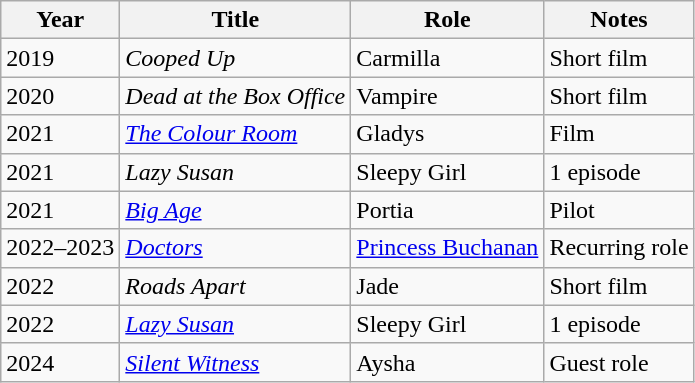<table class="wikitable sortable">
<tr>
<th>Year</th>
<th>Title</th>
<th>Role</th>
<th>Notes</th>
</tr>
<tr>
<td>2019</td>
<td><em>Cooped Up</em></td>
<td>Carmilla</td>
<td>Short film</td>
</tr>
<tr>
<td>2020</td>
<td><em>Dead at the Box Office</em></td>
<td>Vampire</td>
<td>Short film</td>
</tr>
<tr>
<td>2021</td>
<td><em><a href='#'>The Colour Room</a></em></td>
<td>Gladys</td>
<td>Film</td>
</tr>
<tr>
<td>2021</td>
<td><em>Lazy Susan</em></td>
<td>Sleepy Girl</td>
<td>1 episode</td>
</tr>
<tr>
<td>2021</td>
<td><em><a href='#'>Big Age</a></em></td>
<td>Portia</td>
<td>Pilot</td>
</tr>
<tr>
<td>2022–2023</td>
<td><em><a href='#'>Doctors</a></em></td>
<td><a href='#'>Princess Buchanan</a></td>
<td>Recurring role</td>
</tr>
<tr>
<td>2022</td>
<td><em>Roads Apart</em></td>
<td>Jade</td>
<td>Short film</td>
</tr>
<tr>
<td>2022</td>
<td><em><a href='#'>Lazy Susan</a></em></td>
<td>Sleepy Girl</td>
<td>1 episode</td>
</tr>
<tr>
<td>2024</td>
<td><em><a href='#'>Silent Witness</a></em></td>
<td>Aysha</td>
<td>Guest role</td>
</tr>
</table>
